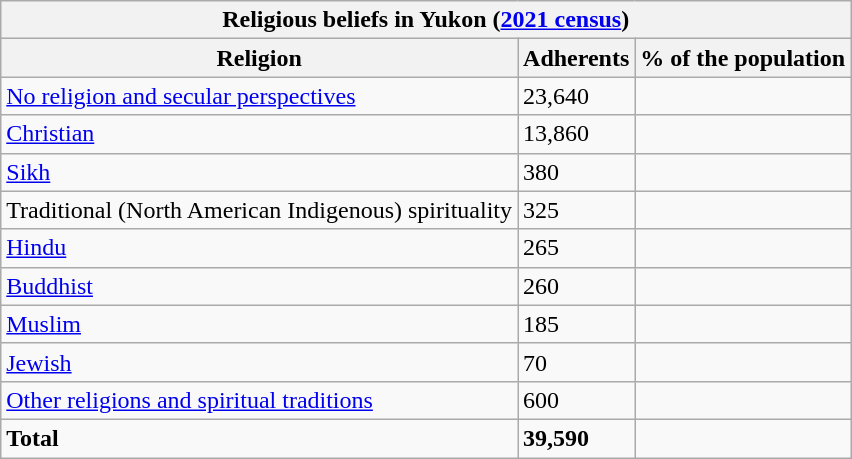<table class="wikitable">
<tr>
<th colspan="3">Religious beliefs in Yukon (<a href='#'>2021 census</a>)</th>
</tr>
<tr>
<th>Religion</th>
<th>Adherents</th>
<th>% of the population</th>
</tr>
<tr>
<td><a href='#'>No religion and secular perspectives</a></td>
<td>23,640</td>
<td></td>
</tr>
<tr>
<td><a href='#'>Christian</a></td>
<td>13,860</td>
<td></td>
</tr>
<tr>
<td><a href='#'>Sikh</a></td>
<td>380</td>
<td></td>
</tr>
<tr>
<td>Traditional (North American Indigenous) spirituality</td>
<td>325</td>
<td></td>
</tr>
<tr>
<td><a href='#'>Hindu</a></td>
<td>265</td>
<td></td>
</tr>
<tr>
<td><a href='#'>Buddhist</a></td>
<td>260</td>
<td></td>
</tr>
<tr>
<td><a href='#'>Muslim</a></td>
<td>185</td>
<td></td>
</tr>
<tr>
<td><a href='#'>Jewish</a></td>
<td>70</td>
<td></td>
</tr>
<tr>
<td><a href='#'>Other religions and spiritual traditions</a></td>
<td>600</td>
<td></td>
</tr>
<tr>
<td><strong>Total</strong></td>
<td><strong>39,590</strong></td>
<td><strong></strong></td>
</tr>
</table>
